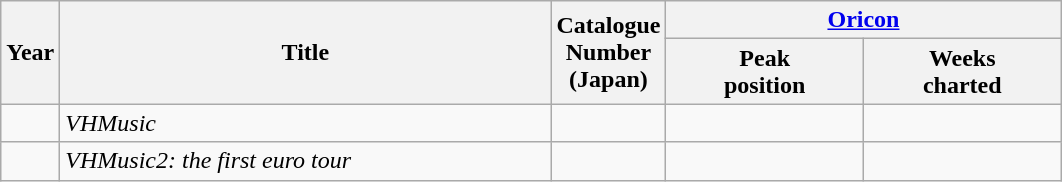<table class="wikitable plainrowheaders" style="text-align:center">
<tr>
<th rowspan=2; style="width:2em;">Year</th>
<th rowspan=2; style="width:20em;">Title</th>
<th rowspan=2;>Catalogue <br> Number <br>(Japan)</th>
<th colspan=2; style="width:16em;"><a href='#'>Oricon</a><br></th>
</tr>
<tr>
<th style="width:6em;">Peak<br>position</th>
<th style="width:6em;">Weeks<br> charted</th>
</tr>
<tr>
<td></td>
<td align=left><em>VHMusic</em></td>
<td> </td>
<td> </td>
<td> </td>
</tr>
<tr>
<td></td>
<td align=left><em>VHMusic2: the first euro tour</em></td>
<td> </td>
<td> </td>
<td> </td>
</tr>
</table>
